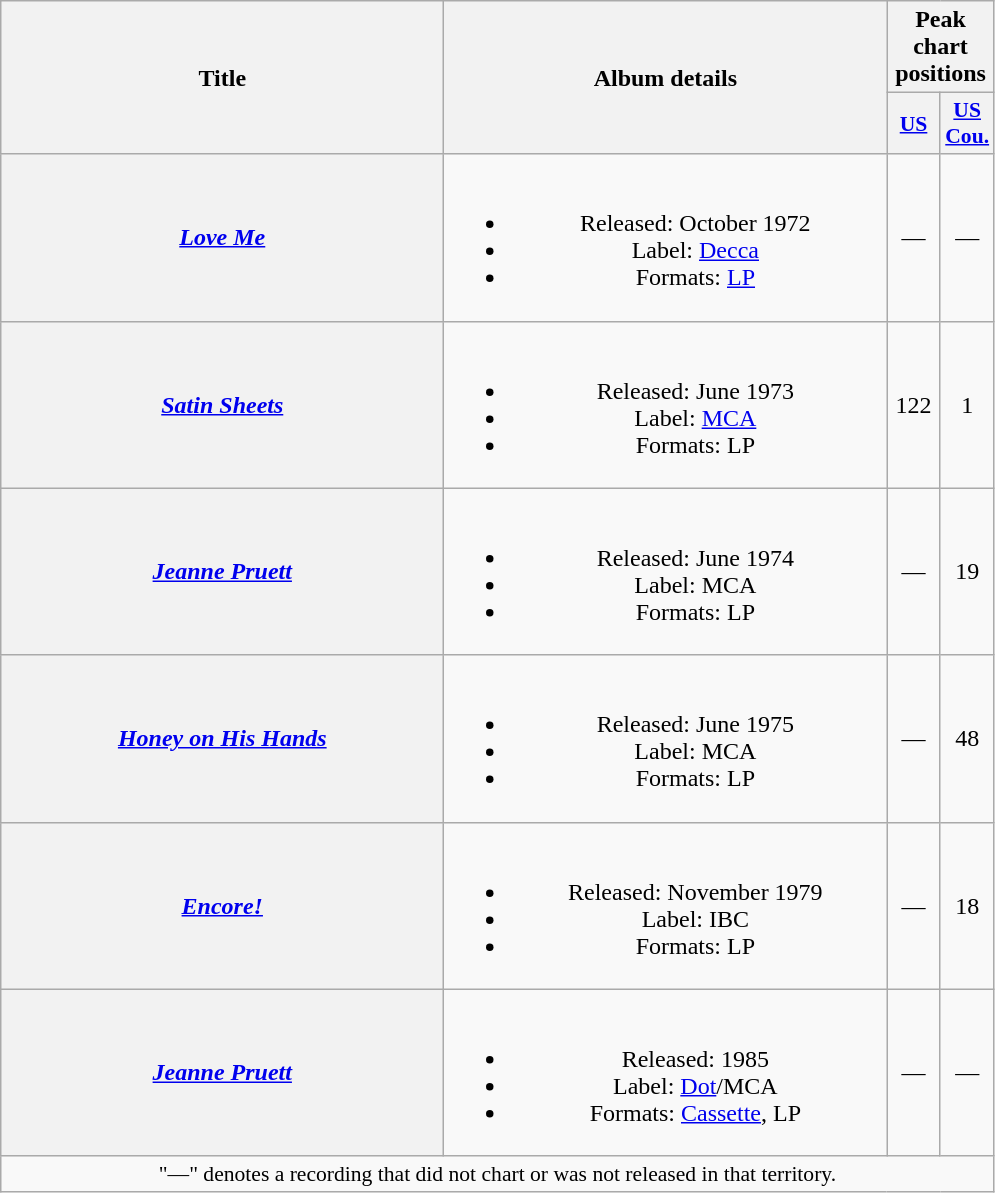<table class="wikitable plainrowheaders" style="text-align:center;">
<tr>
<th scope="col" rowspan="2" style="width:18em;">Title</th>
<th scope="col" rowspan="2" style="width:18em;">Album details</th>
<th scope="col" colspan="2">Peak chart<br>positions</th>
</tr>
<tr>
<th scope="col" style="width:2em;font-size:90%;"><a href='#'>US</a><br></th>
<th scope="col" style="width:2em;font-size:90%;"><a href='#'>US<br>Cou.</a><br></th>
</tr>
<tr>
<th scope="row"><em><a href='#'>Love Me</a></em></th>
<td><br><ul><li>Released: October 1972</li><li>Label: <a href='#'>Decca</a></li><li>Formats: <a href='#'>LP</a></li></ul></td>
<td>—</td>
<td>—</td>
</tr>
<tr>
<th scope="row"><em><a href='#'>Satin Sheets</a></em></th>
<td><br><ul><li>Released: June 1973</li><li>Label: <a href='#'>MCA</a></li><li>Formats: LP</li></ul></td>
<td>122</td>
<td>1</td>
</tr>
<tr>
<th scope="row"><em><a href='#'>Jeanne Pruett</a></em></th>
<td><br><ul><li>Released: June 1974</li><li>Label: MCA</li><li>Formats: LP</li></ul></td>
<td>—</td>
<td>19</td>
</tr>
<tr>
<th scope="row"><em><a href='#'>Honey on His Hands</a></em></th>
<td><br><ul><li>Released: June 1975</li><li>Label: MCA</li><li>Formats: LP</li></ul></td>
<td>—</td>
<td>48</td>
</tr>
<tr>
<th scope="row"><em><a href='#'>Encore!</a></em></th>
<td><br><ul><li>Released: November 1979</li><li>Label: IBC</li><li>Formats: LP</li></ul></td>
<td>—</td>
<td>18</td>
</tr>
<tr>
<th scope="row"><em><a href='#'>Jeanne Pruett</a></em></th>
<td><br><ul><li>Released: 1985</li><li>Label: <a href='#'>Dot</a>/MCA</li><li>Formats: <a href='#'>Cassette</a>, LP</li></ul></td>
<td>—</td>
<td>—</td>
</tr>
<tr>
<td colspan="4" style="font-size:90%">"—" denotes a recording that did not chart or was not released in that territory.</td>
</tr>
</table>
